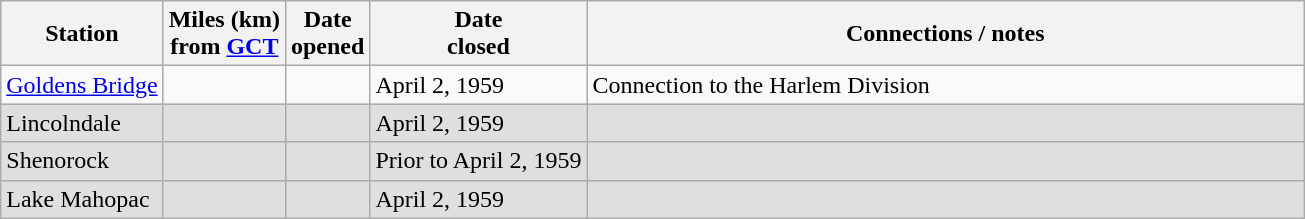<table class="wikitable">
<tr>
<th>Station</th>
<th>Miles (km)<br>from <a href='#'>GCT</a></th>
<th>Date<br>opened</th>
<th>Date<br>closed</th>
<th width="55%">Connections / notes</th>
</tr>
<tr>
<td><a href='#'>Goldens Bridge</a> </td>
<td></td>
<td></td>
<td>April 2, 1959</td>
<td>Connection to the Harlem Division</td>
</tr>
<tr bgcolor=dfdfdf>
<td>Lincolndale</td>
<td></td>
<td></td>
<td>April 2, 1959</td>
<td></td>
</tr>
<tr bgcolor=dfdfdf>
<td>Shenorock</td>
<td></td>
<td></td>
<td>Prior to April 2, 1959</td>
<td></td>
</tr>
<tr bgcolor=dfdfdf>
<td>Lake Mahopac</td>
<td></td>
<td></td>
<td>April 2, 1959</td>
<td></td>
</tr>
</table>
